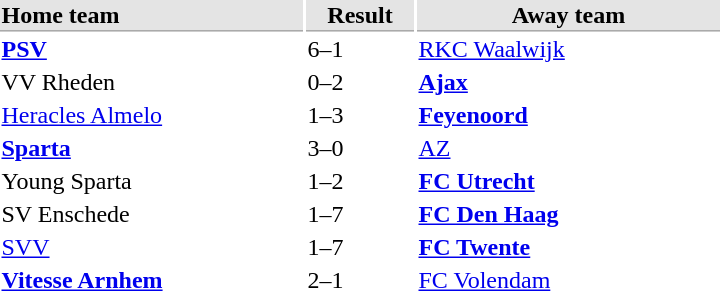<table style="float:right;">
<tr bgcolor="#E4E4E4">
<th style="border-bottom:1px solid #AAAAAA" width="200" align="left">Home team</th>
<th style="border-bottom:1px solid #AAAAAA" width="70" align="center">Result</th>
<th style="border-bottom:1px solid #AAAAAA" width="200">Away team</th>
</tr>
<tr>
<td><strong><a href='#'>PSV</a></strong></td>
<td>6–1</td>
<td><a href='#'>RKC Waalwijk</a></td>
</tr>
<tr>
<td>VV Rheden</td>
<td>0–2</td>
<td><strong><a href='#'>Ajax</a></strong></td>
</tr>
<tr>
<td><a href='#'>Heracles Almelo</a></td>
<td>1–3</td>
<td><strong><a href='#'>Feyenoord</a></strong></td>
</tr>
<tr>
<td><strong><a href='#'>Sparta</a></strong></td>
<td>3–0</td>
<td><a href='#'>AZ</a></td>
</tr>
<tr>
<td>Young Sparta</td>
<td>1–2</td>
<td><strong><a href='#'>FC Utrecht</a></strong></td>
</tr>
<tr>
<td>SV Enschede</td>
<td>1–7</td>
<td><strong><a href='#'>FC Den Haag</a></strong></td>
</tr>
<tr>
<td><a href='#'>SVV</a></td>
<td>1–7</td>
<td><strong><a href='#'>FC Twente</a></strong></td>
</tr>
<tr>
<td><strong><a href='#'>Vitesse Arnhem</a></strong></td>
<td>2–1</td>
<td><a href='#'>FC Volendam</a></td>
</tr>
</table>
